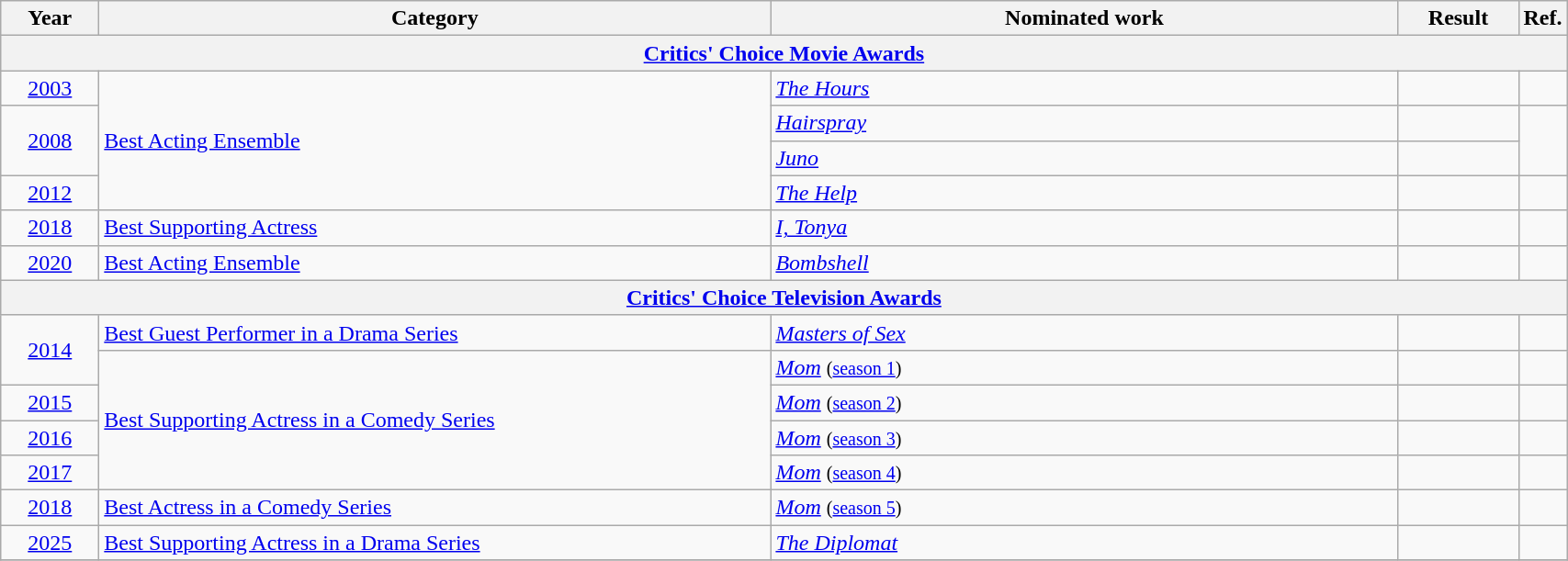<table class=wikitable>
<tr>
<th scope="col" style="width:4em;">Year</th>
<th scope="col" style="width:30em;">Category</th>
<th scope="col" style="width:28em;">Nominated work</th>
<th scope="col" style="width:5em;">Result</th>
<th>Ref.</th>
</tr>
<tr>
<th colspan=5><a href='#'>Critics' Choice Movie Awards</a></th>
</tr>
<tr>
<td style="text-align:center;"><a href='#'>2003</a></td>
<td rowspan=4><a href='#'>Best Acting Ensemble</a></td>
<td><em><a href='#'>The Hours</a></em></td>
<td></td>
<td style="text-align:center;"></td>
</tr>
<tr>
<td style="text-align:center;", rowspan=2><a href='#'>2008</a></td>
<td><em><a href='#'>Hairspray</a></em></td>
<td></td>
<td style="text-align:center;", rowspan=2></td>
</tr>
<tr>
<td><em><a href='#'>Juno</a></em></td>
<td></td>
</tr>
<tr>
<td style="text-align:center;"><a href='#'>2012</a></td>
<td><em><a href='#'>The Help</a></em></td>
<td></td>
<td></td>
</tr>
<tr>
<td style="text-align:center;"><a href='#'>2018</a></td>
<td><a href='#'>Best Supporting Actress</a></td>
<td><em><a href='#'>I, Tonya</a></em></td>
<td></td>
<td style="text-align:center;"></td>
</tr>
<tr>
<td style="text-align:center;"><a href='#'>2020</a></td>
<td><a href='#'>Best Acting Ensemble</a></td>
<td><em><a href='#'>Bombshell</a></em></td>
<td></td>
<td style="text-align:center;"></td>
</tr>
<tr>
<th colspan=5><a href='#'>Critics' Choice Television Awards</a></th>
</tr>
<tr>
<td style="text-align:center;", rowspan="2"><a href='#'>2014</a></td>
<td><a href='#'>Best Guest Performer in a Drama Series</a></td>
<td><em><a href='#'>Masters of Sex</a></em></td>
<td></td>
<td style="text-align:center;"></td>
</tr>
<tr>
<td rowspan=4><a href='#'>Best Supporting Actress in a Comedy Series</a></td>
<td><em><a href='#'>Mom</a></em> <small> (<a href='#'>season 1</a>) </small></td>
<td></td>
<td style="text-align:center;"></td>
</tr>
<tr>
<td style="text-align:center;"><a href='#'>2015</a></td>
<td><em><a href='#'>Mom</a></em> <small> (<a href='#'>season 2</a>) </small></td>
<td></td>
<td style="text-align:center;"></td>
</tr>
<tr>
<td style="text-align:center;"><a href='#'>2016</a></td>
<td><em><a href='#'>Mom</a></em> <small> (<a href='#'>season 3</a>) </small></td>
<td></td>
<td style="text-align:center;"></td>
</tr>
<tr>
<td style="text-align:center;"><a href='#'>2017</a></td>
<td><em><a href='#'>Mom</a></em> <small> (<a href='#'>season 4</a>) </small></td>
<td></td>
<td style="text-align:center;"></td>
</tr>
<tr>
<td style="text-align:center;"><a href='#'>2018</a></td>
<td><a href='#'>Best Actress in a Comedy Series</a></td>
<td><em><a href='#'>Mom</a></em> <small> (<a href='#'>season 5</a>) </small></td>
<td></td>
<td style="text-align:center;"></td>
</tr>
<tr>
<td style="text-align:center;"><a href='#'>2025</a></td>
<td><a href='#'>Best Supporting Actress in a Drama Series</a></td>
<td><em><a href='#'>The Diplomat</a></em></td>
<td></td>
<td style="text-align:center;"></td>
</tr>
<tr>
</tr>
</table>
